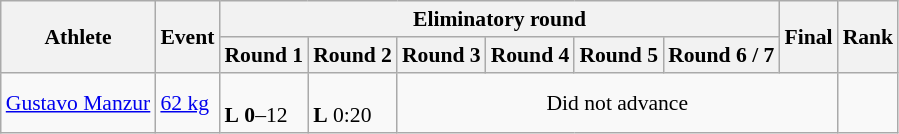<table class="wikitable" style="font-size:90%">
<tr>
<th rowspan="2">Athlete</th>
<th rowspan="2">Event</th>
<th colspan="6">Eliminatory round</th>
<th rowspan="2">Final</th>
<th rowspan="2">Rank</th>
</tr>
<tr>
<th>Round 1</th>
<th>Round 2</th>
<th>Round 3</th>
<th>Round 4</th>
<th>Round 5</th>
<th>Round 6 / 7</th>
</tr>
<tr>
<td><a href='#'>Gustavo Manzur</a></td>
<td><a href='#'>62 kg</a></td>
<td><br><strong>L</strong> <strong>0</strong>–12</td>
<td><br><strong>L</strong> 0:20</td>
<td colspan=5 align=center>Did not advance</td>
<td align=center><strong></strong></td>
</tr>
</table>
